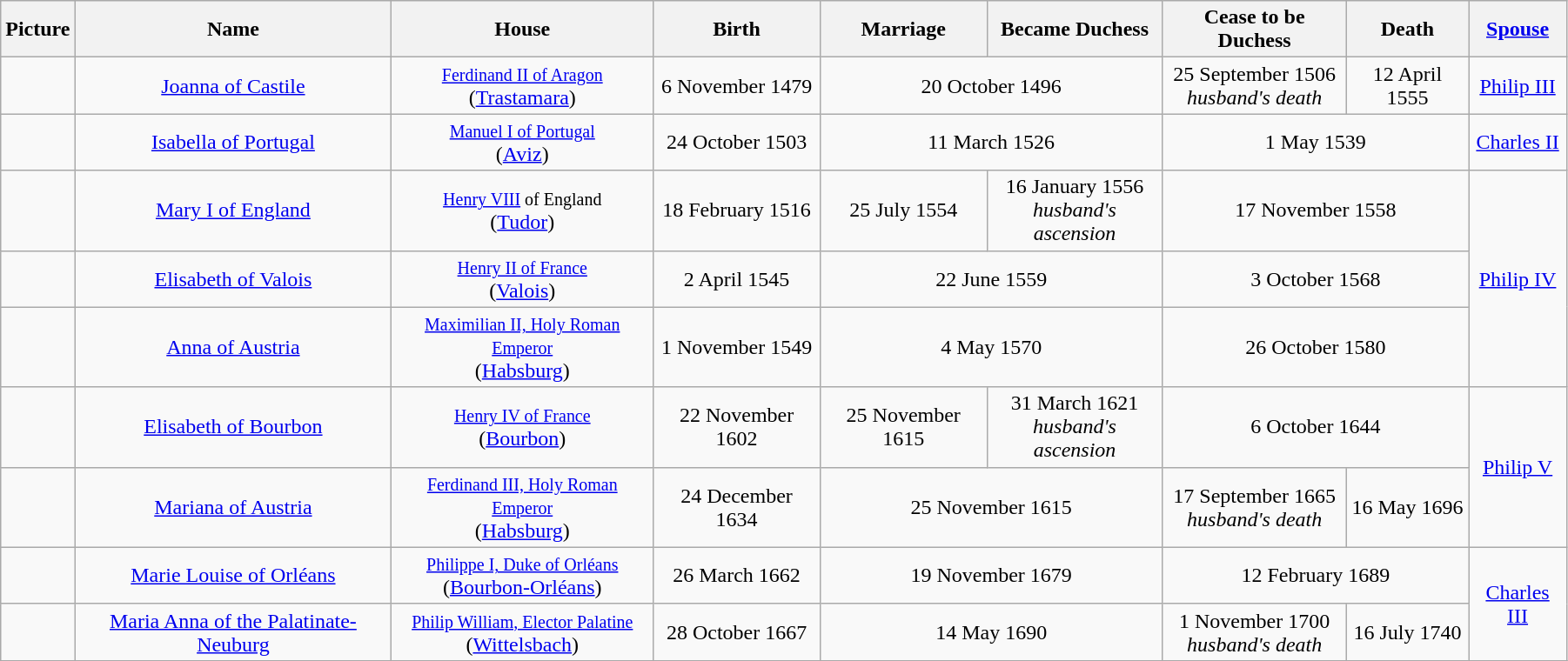<table width=95% class="wikitable">
<tr>
<th>Picture</th>
<th>Name</th>
<th>House</th>
<th>Birth</th>
<th>Marriage</th>
<th>Became Duchess</th>
<th>Cease to be Duchess</th>
<th>Death</th>
<th><a href='#'>Spouse</a></th>
</tr>
<tr>
<td align="center"></td>
<td align="center"><a href='#'>Joanna of Castile</a></td>
<td align="center"><small><a href='#'>Ferdinand II of Aragon</a></small><br>(<a href='#'>Trastamara</a>)</td>
<td align="center">6 November 1479</td>
<td align="center" colspan="2">20 October 1496</td>
<td align="center">25 September 1506<br><em>husband's death</em></td>
<td align="center">12 April 1555</td>
<td align="center"><a href='#'>Philip III</a></td>
</tr>
<tr>
<td align="center"></td>
<td align="center"><a href='#'>Isabella of Portugal</a></td>
<td align="center"><small><a href='#'>Manuel I of Portugal</a></small><br>(<a href='#'>Aviz</a>)</td>
<td align="center">24 October 1503</td>
<td align="center" colspan="2">11 March 1526</td>
<td align="center" colspan="2">1 May 1539</td>
<td align="center"><a href='#'>Charles II</a></td>
</tr>
<tr>
<td align="center"></td>
<td align="center"><a href='#'>Mary I of England</a></td>
<td align="center"><small><a href='#'>Henry VIII</a> of England</small><br>(<a href='#'>Tudor</a>)</td>
<td align="center">18 February 1516</td>
<td align="center">25 July 1554</td>
<td align="center">16 January 1556<br><em>husband's ascension</em></td>
<td align="center" colspan="2">17 November 1558</td>
<td align="center" rowspan="3"><a href='#'>Philip IV</a></td>
</tr>
<tr>
<td align="center"></td>
<td align="center"><a href='#'>Elisabeth of Valois</a></td>
<td align="center"><small><a href='#'>Henry II of France</a></small><br>(<a href='#'>Valois</a>)</td>
<td align="center">2 April 1545</td>
<td align="center" colspan="2">22 June 1559</td>
<td align="center" colspan="2">3 October 1568</td>
</tr>
<tr>
<td align="center"></td>
<td align="center"><a href='#'>Anna of Austria</a></td>
<td align="center"><small><a href='#'>Maximilian II, Holy Roman Emperor</a></small><br>(<a href='#'>Habsburg</a>)</td>
<td align="center">1 November 1549</td>
<td align="center" colspan="2">4 May 1570</td>
<td align="center" colspan="2">26 October 1580</td>
</tr>
<tr>
<td align="center"></td>
<td align="center"><a href='#'>Elisabeth of Bourbon</a></td>
<td align="center"><small><a href='#'>Henry IV of France</a></small><br>(<a href='#'>Bourbon</a>)</td>
<td align="center">22 November 1602</td>
<td align="center">25 November 1615</td>
<td align="center">31 March 1621<br><em>husband's ascension</em></td>
<td align="center" colspan="2">6 October 1644</td>
<td align="center" rowspan="2"><a href='#'>Philip V</a></td>
</tr>
<tr>
<td align="center"></td>
<td align="center"><a href='#'>Mariana of Austria</a></td>
<td align="center"><small><a href='#'>Ferdinand III, Holy Roman Emperor</a></small><br>(<a href='#'>Habsburg</a>)</td>
<td align="center">24 December 1634</td>
<td align="center" colspan="2">25 November 1615</td>
<td align="center">17 September 1665<br><em>husband's death</em></td>
<td align="center">16 May 1696</td>
</tr>
<tr>
<td align="center"></td>
<td align="center"><a href='#'>Marie Louise of Orléans</a></td>
<td align="center"><small><a href='#'>Philippe I, Duke of Orléans</a></small><br>(<a href='#'>Bourbon-Orléans</a>)</td>
<td align="center">26 March 1662</td>
<td align="center" colspan="2">19 November 1679</td>
<td align="center" colspan="2">12 February 1689</td>
<td align="center" rowspan="2"><a href='#'>Charles III</a></td>
</tr>
<tr>
<td align="center"></td>
<td align="center"><a href='#'>Maria Anna of the Palatinate-Neuburg</a></td>
<td align="center"><small><a href='#'>Philip William, Elector Palatine</a></small><br>(<a href='#'>Wittelsbach</a>)</td>
<td align="center">28 October 1667</td>
<td align="center" colspan="2">14 May 1690</td>
<td align="center">1 November 1700<br><em>husband's death</em></td>
<td align="center">16 July 1740</td>
</tr>
<tr>
</tr>
</table>
